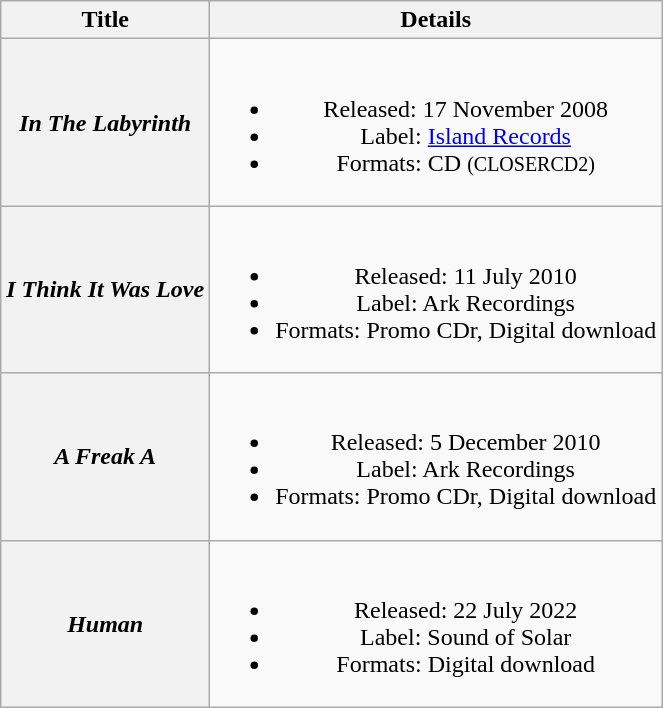<table class="wikitable plainrowheaders" style="text-align:center">
<tr>
<th scope="col">Title</th>
<th scope="col">Details</th>
</tr>
<tr>
<th scope="row"><em>In The Labyrinth</em></th>
<td><br><ul><li>Released: 17 November 2008</li><li>Label: <a href='#'>Island Records</a></li><li>Formats: CD <small>(CLOSERCD2)</small></li></ul></td>
</tr>
<tr>
<th scope="row"><em>I Think It Was Love</em></th>
<td><br><ul><li>Released: 11 July 2010</li><li>Label: Ark Recordings</li><li>Formats: Promo CDr, Digital download</li></ul></td>
</tr>
<tr>
<th scope="row"><em>A Freak A</em></th>
<td><br><ul><li>Released: 5 December 2010</li><li>Label: Ark Recordings</li><li>Formats: Promo CDr, Digital download</li></ul></td>
</tr>
<tr>
<th scope="row"><em>Human</em></th>
<td><br><ul><li>Released: 22 July 2022</li><li>Label: Sound of Solar</li><li>Formats: Digital download</li></ul></td>
</tr>
</table>
